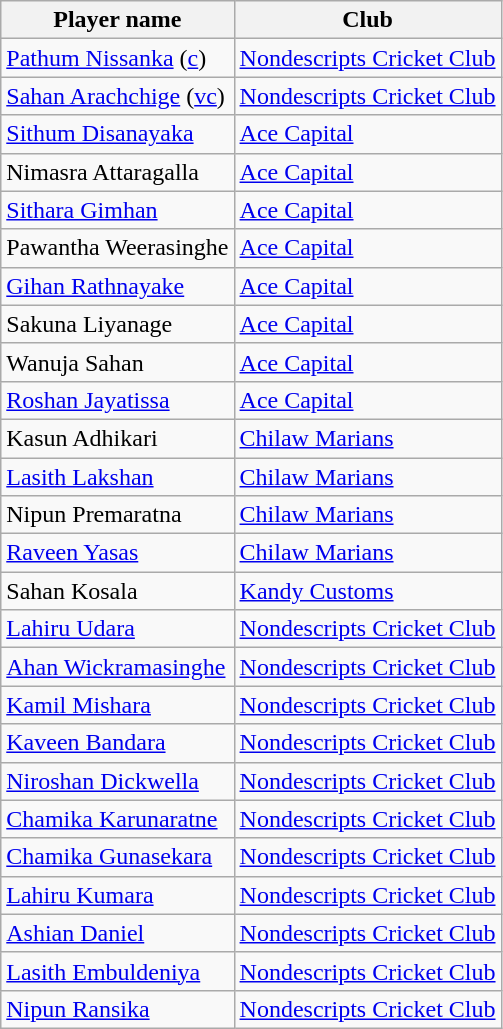<table class="wikitable">
<tr>
<th>Player name</th>
<th>Club</th>
</tr>
<tr>
<td><a href='#'>Pathum Nissanka</a> (<a href='#'>c</a>)</td>
<td><a href='#'>Nondescripts Cricket Club</a></td>
</tr>
<tr>
<td><a href='#'>Sahan Arachchige</a> (<a href='#'>vc</a>)</td>
<td><a href='#'>Nondescripts Cricket Club</a></td>
</tr>
<tr>
<td><a href='#'>Sithum Disanayaka</a></td>
<td><a href='#'>Ace Capital</a></td>
</tr>
<tr>
<td>Nimasra Attaragalla</td>
<td><a href='#'>Ace Capital</a></td>
</tr>
<tr>
<td><a href='#'>Sithara Gimhan</a></td>
<td><a href='#'>Ace Capital</a></td>
</tr>
<tr>
<td>Pawantha Weerasinghe</td>
<td><a href='#'>Ace Capital</a></td>
</tr>
<tr>
<td><a href='#'>Gihan Rathnayake</a></td>
<td><a href='#'>Ace Capital</a></td>
</tr>
<tr>
<td>Sakuna Liyanage</td>
<td><a href='#'>Ace Capital</a></td>
</tr>
<tr>
<td>Wanuja Sahan</td>
<td><a href='#'>Ace Capital</a></td>
</tr>
<tr>
<td><a href='#'>Roshan Jayatissa</a></td>
<td><a href='#'>Ace Capital</a></td>
</tr>
<tr>
<td>Kasun Adhikari</td>
<td><a href='#'>Chilaw Marians</a></td>
</tr>
<tr>
<td><a href='#'>Lasith Lakshan</a></td>
<td><a href='#'>Chilaw Marians</a></td>
</tr>
<tr>
<td>Nipun Premaratna</td>
<td><a href='#'>Chilaw Marians</a></td>
</tr>
<tr>
<td><a href='#'>Raveen Yasas</a></td>
<td><a href='#'>Chilaw Marians</a></td>
</tr>
<tr>
<td>Sahan Kosala</td>
<td><a href='#'>Kandy Customs</a></td>
</tr>
<tr>
<td><a href='#'>Lahiru Udara</a></td>
<td><a href='#'>Nondescripts Cricket Club</a></td>
</tr>
<tr>
<td><a href='#'>Ahan Wickramasinghe</a></td>
<td><a href='#'>Nondescripts Cricket Club</a></td>
</tr>
<tr>
<td><a href='#'>Kamil Mishara</a></td>
<td><a href='#'>Nondescripts Cricket Club</a></td>
</tr>
<tr>
<td><a href='#'>Kaveen Bandara</a></td>
<td><a href='#'>Nondescripts Cricket Club</a></td>
</tr>
<tr>
<td><a href='#'>Niroshan Dickwella</a></td>
<td><a href='#'>Nondescripts Cricket Club</a></td>
</tr>
<tr>
<td><a href='#'>Chamika Karunaratne</a></td>
<td><a href='#'>Nondescripts Cricket Club</a></td>
</tr>
<tr>
<td><a href='#'>Chamika Gunasekara</a></td>
<td><a href='#'>Nondescripts Cricket Club</a></td>
</tr>
<tr>
<td><a href='#'>Lahiru Kumara</a></td>
<td><a href='#'>Nondescripts Cricket Club</a></td>
</tr>
<tr>
<td><a href='#'>Ashian Daniel</a></td>
<td><a href='#'>Nondescripts Cricket Club</a></td>
</tr>
<tr>
<td><a href='#'>Lasith Embuldeniya</a></td>
<td><a href='#'>Nondescripts Cricket Club</a></td>
</tr>
<tr>
<td><a href='#'>Nipun Ransika</a></td>
<td><a href='#'>Nondescripts Cricket Club</a></td>
</tr>
</table>
